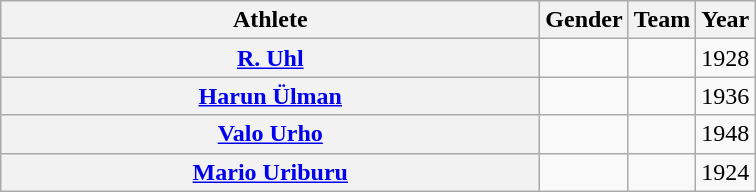<table class="wikitable plainrowheaders">
<tr>
<th scope="col" style="width:22em">Athlete</th>
<th scope="col">Gender</th>
<th scope="col">Team</th>
<th scope="col">Year</th>
</tr>
<tr>
<th scope="row"><a href='#'>R. Uhl</a></th>
<td style="text-align:center"></td>
<td></td>
<td>1928</td>
</tr>
<tr>
<th scope="row"><a href='#'>Harun Ülman</a></th>
<td style="text-align:center"></td>
<td></td>
<td>1936</td>
</tr>
<tr>
<th scope="row"><a href='#'>Valo Urho</a></th>
<td style="text-align:center"></td>
<td></td>
<td>1948</td>
</tr>
<tr>
<th scope="row"><a href='#'>Mario Uriburu</a></th>
<td style="text-align:center"></td>
<td></td>
<td>1924</td>
</tr>
</table>
